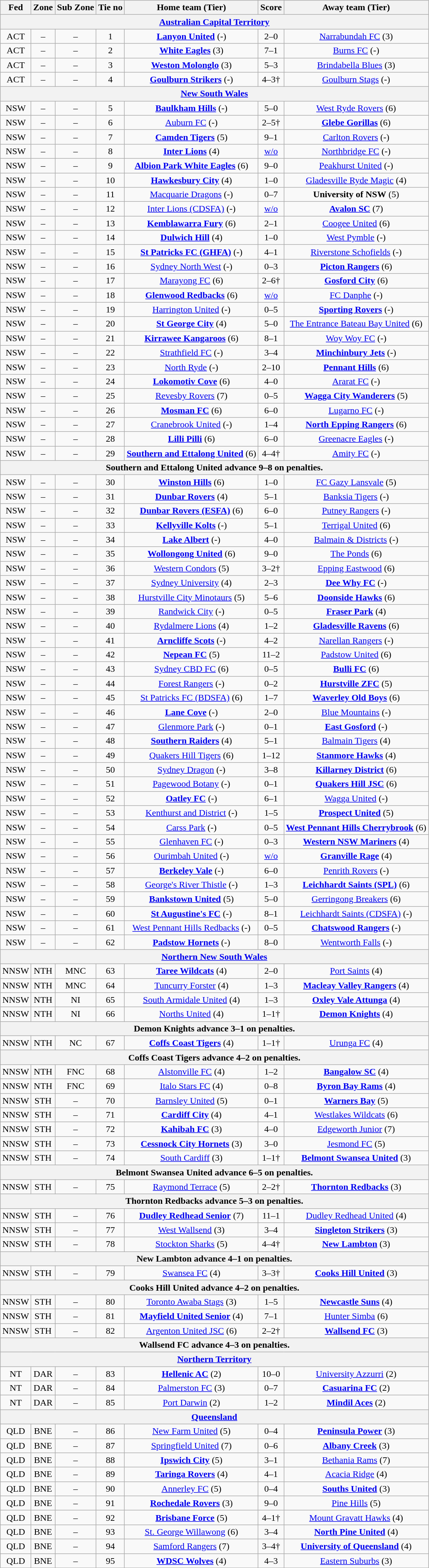<table class="wikitable" style="text-align:center">
<tr>
<th>Fed</th>
<th>Zone</th>
<th>Sub Zone</th>
<th>Tie no</th>
<th>Home team (Tier)</th>
<th>Score</th>
<th>Away team (Tier)</th>
</tr>
<tr>
<th colspan=7><a href='#'>Australian Capital Territory</a></th>
</tr>
<tr>
<td>ACT</td>
<td>–</td>
<td>–</td>
<td>1</td>
<td><strong><a href='#'>Lanyon United</a></strong> (-)</td>
<td>2–0</td>
<td><a href='#'>Narrabundah FC</a> (3)</td>
</tr>
<tr>
<td>ACT</td>
<td>–</td>
<td>–</td>
<td>2</td>
<td><strong><a href='#'>White Eagles</a></strong> (3)</td>
<td>7–1</td>
<td><a href='#'>Burns FC</a> (-)</td>
</tr>
<tr>
<td>ACT</td>
<td>–</td>
<td>–</td>
<td>3</td>
<td><strong><a href='#'>Weston Molonglo</a></strong> (3)</td>
<td>5–3</td>
<td><a href='#'>Brindabella Blues</a> (3)</td>
</tr>
<tr>
<td>ACT</td>
<td>–</td>
<td>–</td>
<td>4</td>
<td><strong><a href='#'>Goulburn Strikers</a></strong> (-)</td>
<td>4–3†</td>
<td><a href='#'>Goulburn Stags</a> (-)</td>
</tr>
<tr>
<th colspan=7><a href='#'>New South Wales</a></th>
</tr>
<tr>
<td>NSW</td>
<td>–</td>
<td>–</td>
<td>5</td>
<td><strong><a href='#'>Baulkham Hills</a></strong> (-)</td>
<td>5–0</td>
<td><a href='#'>West Ryde Rovers</a> (6)</td>
</tr>
<tr>
<td>NSW</td>
<td>–</td>
<td>–</td>
<td>6</td>
<td><a href='#'>Auburn FC</a> (-)</td>
<td>2–5†</td>
<td><strong><a href='#'>Glebe Gorillas</a></strong> (6)</td>
</tr>
<tr>
<td>NSW</td>
<td>–</td>
<td>–</td>
<td>7</td>
<td><strong><a href='#'>Camden Tigers</a></strong> (5)</td>
<td>9–1</td>
<td><a href='#'>Carlton Rovers</a> (-)</td>
</tr>
<tr>
<td>NSW</td>
<td>–</td>
<td>–</td>
<td>8</td>
<td><strong><a href='#'>Inter Lions</a></strong> (4)</td>
<td><a href='#'>w/o</a></td>
<td><a href='#'>Northbridge FC</a> (-)</td>
</tr>
<tr>
<td>NSW</td>
<td>–</td>
<td>–</td>
<td>9</td>
<td><strong><a href='#'>Albion Park White Eagles</a></strong> (6)</td>
<td>9–0</td>
<td><a href='#'>Peakhurst United</a> (-)</td>
</tr>
<tr>
<td>NSW</td>
<td>–</td>
<td>–</td>
<td>10</td>
<td><strong><a href='#'>Hawkesbury City</a></strong> (4)</td>
<td>1–0</td>
<td><a href='#'>Gladesville Ryde Magic</a> (4)</td>
</tr>
<tr>
<td>NSW</td>
<td>–</td>
<td>–</td>
<td>11</td>
<td><a href='#'>Macquarie Dragons</a> (-)</td>
<td>0–7</td>
<td><strong>University of NSW</strong> (5)</td>
</tr>
<tr>
<td>NSW</td>
<td>–</td>
<td>–</td>
<td>12</td>
<td><a href='#'>Inter Lions (CDSFA)</a> (-)</td>
<td><a href='#'>w/o</a></td>
<td><strong><a href='#'>Avalon SC</a></strong> (7)</td>
</tr>
<tr>
<td>NSW</td>
<td>–</td>
<td>–</td>
<td>13</td>
<td><strong><a href='#'>Kemblawarra Fury</a></strong> (6)</td>
<td>2–1</td>
<td><a href='#'>Coogee United</a> (6)</td>
</tr>
<tr>
<td>NSW</td>
<td>–</td>
<td>–</td>
<td>14</td>
<td><strong><a href='#'>Dulwich Hill</a></strong> (4)</td>
<td>1–0</td>
<td><a href='#'>West Pymble</a> (-)</td>
</tr>
<tr>
<td>NSW</td>
<td>–</td>
<td>–</td>
<td>15</td>
<td><strong><a href='#'>St Patricks FC (GHFA)</a></strong> (-)</td>
<td>4–1</td>
<td><a href='#'>Riverstone Schofields</a> (-)</td>
</tr>
<tr>
<td>NSW</td>
<td>–</td>
<td>–</td>
<td>16</td>
<td><a href='#'>Sydney North West</a> (-)</td>
<td>0–3</td>
<td><strong><a href='#'>Picton Rangers</a></strong> (6)</td>
</tr>
<tr>
<td>NSW</td>
<td>–</td>
<td>–</td>
<td>17</td>
<td><a href='#'>Marayong FC</a> (6)</td>
<td>2–6†</td>
<td><strong><a href='#'>Gosford City</a></strong> (6)</td>
</tr>
<tr>
<td>NSW</td>
<td>–</td>
<td>–</td>
<td>18</td>
<td><strong><a href='#'>Glenwood Redbacks</a></strong> (6)</td>
<td><a href='#'>w/o</a></td>
<td><a href='#'>FC Danphe</a> (-)</td>
</tr>
<tr>
<td>NSW</td>
<td>–</td>
<td>–</td>
<td>19</td>
<td><a href='#'>Harrington United</a> (-)</td>
<td>0–5</td>
<td><strong><a href='#'>Sporting Rovers</a></strong> (-)</td>
</tr>
<tr>
<td>NSW</td>
<td>–</td>
<td>–</td>
<td>20</td>
<td><strong><a href='#'>St George City</a></strong> (4)</td>
<td>5–0</td>
<td><a href='#'>The Entrance Bateau Bay United</a> (6)</td>
</tr>
<tr>
<td>NSW</td>
<td>–</td>
<td>–</td>
<td>21</td>
<td><strong><a href='#'>Kirrawee Kangaroos</a></strong> (6)</td>
<td>8–1</td>
<td><a href='#'>Woy Woy FC</a> (-)</td>
</tr>
<tr>
<td>NSW</td>
<td>–</td>
<td>–</td>
<td>22</td>
<td><a href='#'>Strathfield FC</a> (-)</td>
<td>3–4</td>
<td><strong><a href='#'>Minchinbury Jets</a></strong> (-)</td>
</tr>
<tr>
<td>NSW</td>
<td>–</td>
<td>–</td>
<td>23</td>
<td><a href='#'>North Ryde</a> (-)</td>
<td>2–10</td>
<td><strong><a href='#'>Pennant Hills</a></strong> (6)</td>
</tr>
<tr>
<td>NSW</td>
<td>–</td>
<td>–</td>
<td>24</td>
<td><strong><a href='#'>Lokomotiv Cove</a></strong> (6)</td>
<td>4–0</td>
<td><a href='#'>Ararat FC</a> (-)</td>
</tr>
<tr>
<td>NSW</td>
<td>–</td>
<td>–</td>
<td>25</td>
<td><a href='#'>Revesby Rovers</a> (7)</td>
<td>0–5</td>
<td><strong><a href='#'>Wagga City Wanderers</a></strong> (5)</td>
</tr>
<tr>
<td>NSW</td>
<td>–</td>
<td>–</td>
<td>26</td>
<td><strong><a href='#'>Mosman FC</a></strong> (6)</td>
<td>6–0</td>
<td><a href='#'>Lugarno FC</a> (-)</td>
</tr>
<tr>
<td>NSW</td>
<td>–</td>
<td>–</td>
<td>27</td>
<td><a href='#'>Cranebrook United</a> (-)</td>
<td>1–4</td>
<td><strong><a href='#'>North Epping Rangers</a></strong> (6)</td>
</tr>
<tr>
<td>NSW</td>
<td>–</td>
<td>–</td>
<td>28</td>
<td><strong><a href='#'>Lilli Pilli</a></strong> (6)</td>
<td>6–0</td>
<td><a href='#'>Greenacre Eagles</a> (-)</td>
</tr>
<tr>
<td>NSW</td>
<td>–</td>
<td>–</td>
<td>29</td>
<td><strong><a href='#'>Southern and Ettalong United</a></strong> (6)</td>
<td>4–4†</td>
<td><a href='#'>Amity FC</a> (-)</td>
</tr>
<tr>
<th colspan=7>Southern and Ettalong United advance 9–8 on penalties.</th>
</tr>
<tr>
<td>NSW</td>
<td>–</td>
<td>–</td>
<td>30</td>
<td><strong><a href='#'>Winston Hills</a></strong> (6)</td>
<td>1–0</td>
<td><a href='#'>FC Gazy Lansvale</a> (5)</td>
</tr>
<tr>
<td>NSW</td>
<td>–</td>
<td>–</td>
<td>31</td>
<td><strong><a href='#'>Dunbar Rovers</a></strong> (4)</td>
<td>5–1</td>
<td><a href='#'>Banksia Tigers</a> (-)</td>
</tr>
<tr>
<td>NSW</td>
<td>–</td>
<td>–</td>
<td>32</td>
<td><strong><a href='#'>Dunbar Rovers (ESFA)</a></strong> (6)</td>
<td>6–0</td>
<td><a href='#'>Putney Rangers</a> (-)</td>
</tr>
<tr>
<td>NSW</td>
<td>–</td>
<td>–</td>
<td>33</td>
<td><strong><a href='#'>Kellyville Kolts</a></strong> (-)</td>
<td>5–1</td>
<td><a href='#'>Terrigal United</a> (6)</td>
</tr>
<tr>
<td>NSW</td>
<td>–</td>
<td>–</td>
<td>34</td>
<td><strong><a href='#'>Lake Albert</a></strong> (-)</td>
<td>4–0</td>
<td><a href='#'>Balmain & Districts</a> (-)</td>
</tr>
<tr>
<td>NSW</td>
<td>–</td>
<td>–</td>
<td>35</td>
<td><strong><a href='#'>Wollongong United</a></strong> (6)</td>
<td>9–0</td>
<td><a href='#'>The Ponds</a> (6)</td>
</tr>
<tr>
<td>NSW</td>
<td>–</td>
<td>–</td>
<td>36</td>
<td><a href='#'>Western Condors</a> (5)</td>
<td>3–2†</td>
<td><a href='#'>Epping Eastwood</a> (6)</td>
</tr>
<tr>
<td>NSW</td>
<td>–</td>
<td>–</td>
<td>37</td>
<td><a href='#'>Sydney University</a> (4)</td>
<td>2–3</td>
<td><strong><a href='#'>Dee Why FC</a></strong> (-)</td>
</tr>
<tr>
<td>NSW</td>
<td>–</td>
<td>–</td>
<td>38</td>
<td><a href='#'>Hurstville City Minotaurs</a> (5)</td>
<td>5–6</td>
<td><strong><a href='#'>Doonside Hawks</a></strong> (6)</td>
</tr>
<tr>
<td>NSW</td>
<td>–</td>
<td>–</td>
<td>39</td>
<td><a href='#'>Randwick City</a> (-)</td>
<td>0–5</td>
<td><strong><a href='#'>Fraser Park</a></strong> (4)</td>
</tr>
<tr>
<td>NSW</td>
<td>–</td>
<td>–</td>
<td>40</td>
<td><a href='#'>Rydalmere Lions</a> (4)</td>
<td>1–2</td>
<td><strong><a href='#'>Gladesville Ravens</a></strong> (6)</td>
</tr>
<tr>
<td>NSW</td>
<td>–</td>
<td>–</td>
<td>41</td>
<td><strong><a href='#'>Arncliffe Scots</a></strong> (-)</td>
<td>4–2</td>
<td><a href='#'>Narellan Rangers</a> (-)</td>
</tr>
<tr>
<td>NSW</td>
<td>–</td>
<td>–</td>
<td>42</td>
<td><strong><a href='#'>Nepean FC</a></strong> (5)</td>
<td>11–2</td>
<td><a href='#'>Padstow United</a> (6)</td>
</tr>
<tr>
<td>NSW</td>
<td>–</td>
<td>–</td>
<td>43</td>
<td><a href='#'>Sydney CBD FC</a> (6)</td>
<td>0–5</td>
<td><strong><a href='#'>Bulli FC</a></strong> (6)</td>
</tr>
<tr>
<td>NSW</td>
<td>–</td>
<td>–</td>
<td>44</td>
<td><a href='#'>Forest Rangers</a> (-)</td>
<td>0–2</td>
<td><strong><a href='#'>Hurstville ZFC</a></strong> (5)</td>
</tr>
<tr>
<td>NSW</td>
<td>–</td>
<td>–</td>
<td>45</td>
<td><a href='#'>St Patricks FC (BDSFA)</a> (6)</td>
<td>1–7</td>
<td><strong><a href='#'>Waverley Old Boys</a></strong> (6)</td>
</tr>
<tr>
<td>NSW</td>
<td>–</td>
<td>–</td>
<td>46</td>
<td><strong><a href='#'>Lane Cove</a></strong> (-)</td>
<td>2–0</td>
<td><a href='#'>Blue Mountains</a> (-)</td>
</tr>
<tr>
<td>NSW</td>
<td>–</td>
<td>–</td>
<td>47</td>
<td><a href='#'>Glenmore Park</a> (-)</td>
<td>0–1</td>
<td><strong><a href='#'>East Gosford</a></strong> (-)</td>
</tr>
<tr>
<td>NSW</td>
<td>–</td>
<td>–</td>
<td>48</td>
<td><strong><a href='#'>Southern Raiders</a></strong> (4)</td>
<td>5–1</td>
<td><a href='#'>Balmain Tigers</a> (4)</td>
</tr>
<tr>
<td>NSW</td>
<td>–</td>
<td>–</td>
<td>49</td>
<td><a href='#'>Quakers Hill Tigers</a> (6)</td>
<td>1–12</td>
<td><strong><a href='#'>Stanmore Hawks</a></strong> (4)</td>
</tr>
<tr>
<td>NSW</td>
<td>–</td>
<td>–</td>
<td>50</td>
<td><a href='#'>Sydney Dragon</a> (-)</td>
<td>3–8</td>
<td><strong><a href='#'>Killarney District</a></strong> (6)</td>
</tr>
<tr>
<td>NSW</td>
<td>–</td>
<td>–</td>
<td>51</td>
<td><a href='#'>Pagewood Botany</a> (-)</td>
<td>0–1</td>
<td><strong><a href='#'>Quakers Hill JSC</a></strong> (6)</td>
</tr>
<tr>
<td>NSW</td>
<td>–</td>
<td>–</td>
<td>52</td>
<td><strong><a href='#'>Oatley FC</a></strong> (-)</td>
<td>6–1</td>
<td><a href='#'>Wagga United</a> (-)</td>
</tr>
<tr>
<td>NSW</td>
<td>–</td>
<td>–</td>
<td>53</td>
<td><a href='#'>Kenthurst and District</a> (-)</td>
<td>1–5</td>
<td><strong><a href='#'>Prospect United</a></strong> (5)</td>
</tr>
<tr>
<td>NSW</td>
<td>–</td>
<td>–</td>
<td>54</td>
<td><a href='#'>Carss Park</a> (-)</td>
<td>0–5</td>
<td><strong><a href='#'>West Pennant Hills Cherrybrook</a></strong> (6)</td>
</tr>
<tr>
<td>NSW</td>
<td>–</td>
<td>–</td>
<td>55</td>
<td><a href='#'>Glenhaven FC</a> (-)</td>
<td>0–3</td>
<td><strong><a href='#'>Western NSW Mariners</a></strong> (4)</td>
</tr>
<tr>
<td>NSW</td>
<td>–</td>
<td>–</td>
<td>56</td>
<td><a href='#'>Ourimbah United</a> (-)</td>
<td><a href='#'>w/o</a></td>
<td><strong><a href='#'>Granville Rage</a></strong> (4)</td>
</tr>
<tr>
<td>NSW</td>
<td>–</td>
<td>–</td>
<td>57</td>
<td><strong><a href='#'>Berkeley Vale</a></strong> (-)</td>
<td>6–0</td>
<td><a href='#'>Penrith Rovers</a> (-)</td>
</tr>
<tr>
<td>NSW</td>
<td>–</td>
<td>–</td>
<td>58</td>
<td><a href='#'>George's River Thistle</a> (-)</td>
<td>1–3</td>
<td><strong><a href='#'>Leichhardt Saints (SPL)</a></strong> (6)</td>
</tr>
<tr>
<td>NSW</td>
<td>–</td>
<td>–</td>
<td>59</td>
<td><strong><a href='#'>Bankstown United</a></strong> (5)</td>
<td>5–0</td>
<td><a href='#'>Gerringong Breakers</a> (6)</td>
</tr>
<tr>
<td>NSW</td>
<td>–</td>
<td>–</td>
<td>60</td>
<td><strong><a href='#'>St Augustine's FC</a></strong> (-)</td>
<td>8–1</td>
<td><a href='#'>Leichhardt Saints (CDSFA)</a> (-)</td>
</tr>
<tr>
<td>NSW</td>
<td>–</td>
<td>–</td>
<td>61</td>
<td><a href='#'>West Pennant Hills Redbacks</a> (-)</td>
<td>0–5</td>
<td><strong><a href='#'>Chatswood Rangers</a></strong> (-)</td>
</tr>
<tr>
<td>NSW</td>
<td>–</td>
<td>–</td>
<td>62</td>
<td><strong><a href='#'>Padstow Hornets</a></strong> (-)</td>
<td>8–0</td>
<td><a href='#'>Wentworth Falls</a> (-)</td>
</tr>
<tr>
<th colspan=7><a href='#'>Northern New South Wales</a></th>
</tr>
<tr>
<td>NNSW</td>
<td>NTH</td>
<td>MNC</td>
<td>63</td>
<td><strong><a href='#'>Taree Wildcats</a></strong> (4)</td>
<td>2–0</td>
<td><a href='#'>Port Saints</a> (4)</td>
</tr>
<tr>
<td>NNSW</td>
<td>NTH</td>
<td>MNC</td>
<td>64</td>
<td><a href='#'>Tuncurry Forster</a> (4)</td>
<td>1–3</td>
<td><strong><a href='#'>Macleay Valley Rangers</a></strong> (4)</td>
</tr>
<tr>
<td>NNSW</td>
<td>NTH</td>
<td>NI</td>
<td>65</td>
<td><a href='#'>South Armidale United</a> (4)</td>
<td>1–3</td>
<td><strong><a href='#'>Oxley Vale Attunga</a></strong> (4)</td>
</tr>
<tr>
<td>NNSW</td>
<td>NTH</td>
<td>NI</td>
<td>66</td>
<td><a href='#'>Norths United</a> (4)</td>
<td>1–1†</td>
<td><strong><a href='#'>Demon Knights</a></strong> (4)</td>
</tr>
<tr>
<th colspan=7>Demon Knights advance 3–1 on penalties.</th>
</tr>
<tr>
<td>NNSW</td>
<td>NTH</td>
<td>NC</td>
<td>67</td>
<td><strong><a href='#'>Coffs Coast Tigers</a></strong> (4)</td>
<td>1–1†</td>
<td><a href='#'>Urunga FC</a> (4)</td>
</tr>
<tr>
<th colspan=7>Coffs Coast Tigers advance 4–2 on penalties.</th>
</tr>
<tr>
<td>NNSW</td>
<td>NTH</td>
<td>FNC</td>
<td>68</td>
<td><a href='#'>Alstonville FC</a> (4)</td>
<td>1–2</td>
<td><strong><a href='#'>Bangalow SC</a></strong> (4)</td>
</tr>
<tr>
<td>NNSW</td>
<td>NTH</td>
<td>FNC</td>
<td>69</td>
<td><a href='#'>Italo Stars FC</a> (4)</td>
<td>0–8</td>
<td><strong><a href='#'>Byron Bay Rams</a></strong> (4)</td>
</tr>
<tr>
<td>NNSW</td>
<td>STH</td>
<td>–</td>
<td>70</td>
<td><a href='#'>Barnsley United</a> (5)</td>
<td>0–1</td>
<td><strong><a href='#'>Warners Bay</a></strong> (5)</td>
</tr>
<tr>
<td>NNSW</td>
<td>STH</td>
<td>–</td>
<td>71</td>
<td><strong><a href='#'>Cardiff City</a></strong> (4)</td>
<td>4–1</td>
<td><a href='#'>Westlakes Wildcats</a> (6)</td>
</tr>
<tr>
<td>NNSW</td>
<td>STH</td>
<td>–</td>
<td>72</td>
<td><strong><a href='#'>Kahibah FC</a></strong> (3)</td>
<td>4–0</td>
<td><a href='#'>Edgeworth Junior</a> (7)</td>
</tr>
<tr>
<td>NNSW</td>
<td>STH</td>
<td>–</td>
<td>73</td>
<td><strong><a href='#'>Cessnock City Hornets</a></strong> (3)</td>
<td>3–0</td>
<td><a href='#'>Jesmond FC</a> (5)</td>
</tr>
<tr>
<td>NNSW</td>
<td>STH</td>
<td>–</td>
<td>74</td>
<td><a href='#'>South Cardiff</a> (3)</td>
<td>1–1†</td>
<td><strong><a href='#'>Belmont Swansea United</a></strong> (3)</td>
</tr>
<tr>
<th colspan=7>Belmont Swansea United advance 6–5 on penalties.</th>
</tr>
<tr>
<td>NNSW</td>
<td>STH</td>
<td>–</td>
<td>75</td>
<td><a href='#'>Raymond Terrace</a> (5)</td>
<td>2–2†</td>
<td><strong><a href='#'>Thornton Redbacks</a></strong> (3)</td>
</tr>
<tr>
<th colspan=7>Thornton Redbacks advance 5–3 on penalties.</th>
</tr>
<tr>
<td>NNSW</td>
<td>STH</td>
<td>–</td>
<td>76</td>
<td><strong><a href='#'>Dudley Redhead Senior</a></strong> (7)</td>
<td>11–1</td>
<td><a href='#'>Dudley Redhead United</a> (4)</td>
</tr>
<tr>
<td>NNSW</td>
<td>STH</td>
<td>–</td>
<td>77</td>
<td><a href='#'>West Wallsend</a> (3)</td>
<td>3–4</td>
<td><strong><a href='#'>Singleton Strikers</a></strong> (3)</td>
</tr>
<tr>
<td>NNSW</td>
<td>STH</td>
<td>–</td>
<td>78</td>
<td><a href='#'>Stockton Sharks</a> (5)</td>
<td>4–4†</td>
<td><strong><a href='#'>New Lambton</a></strong> (3)</td>
</tr>
<tr>
<th colspan=7>New Lambton advance 4–1 on penalties.</th>
</tr>
<tr>
<td>NNSW</td>
<td>STH</td>
<td>–</td>
<td>79</td>
<td><a href='#'>Swansea FC</a> (4)</td>
<td>3–3†</td>
<td><strong><a href='#'>Cooks Hill United</a></strong> (3)</td>
</tr>
<tr>
<th colspan=7>Cooks Hill United advance 4–2 on penalties.</th>
</tr>
<tr>
<td>NNSW</td>
<td>STH</td>
<td>–</td>
<td>80</td>
<td><a href='#'>Toronto Awaba Stags</a> (3)</td>
<td>1–5</td>
<td><strong><a href='#'>Newcastle Suns</a></strong> (4)</td>
</tr>
<tr>
<td>NNSW</td>
<td>STH</td>
<td>–</td>
<td>81</td>
<td><strong><a href='#'>Mayfield United Senior</a></strong> (4)</td>
<td>7–1</td>
<td><a href='#'>Hunter Simba</a> (6)</td>
</tr>
<tr>
<td>NNSW</td>
<td>STH</td>
<td>–</td>
<td>82</td>
<td><a href='#'>Argenton United JSC</a> (6)</td>
<td>2–2†</td>
<td><strong><a href='#'>Wallsend FC</a></strong> (3)</td>
</tr>
<tr>
<th colspan=7>Wallsend FC advance 4–3 on penalties.</th>
</tr>
<tr>
<th colspan=7><a href='#'>Northern Territory</a></th>
</tr>
<tr>
<td>NT</td>
<td>DAR</td>
<td>–</td>
<td>83</td>
<td><strong><a href='#'>Hellenic AC</a></strong> (2)</td>
<td>10–0</td>
<td><a href='#'>University Azzurri</a> (2)</td>
</tr>
<tr>
<td>NT</td>
<td>DAR</td>
<td>–</td>
<td>84</td>
<td><a href='#'>Palmerston FC</a> (3)</td>
<td>0–7</td>
<td><strong><a href='#'>Casuarina FC</a></strong> (2)</td>
</tr>
<tr>
<td>NT</td>
<td>DAR</td>
<td>–</td>
<td>85</td>
<td><a href='#'>Port Darwin</a> (2)</td>
<td>1–2</td>
<td><strong><a href='#'>Mindil Aces</a></strong> (2)</td>
</tr>
<tr>
<th colspan=7><a href='#'>Queensland</a></th>
</tr>
<tr>
<td>QLD</td>
<td>BNE</td>
<td>–</td>
<td>86</td>
<td><a href='#'>New Farm United</a> (5)</td>
<td>0–4</td>
<td><strong><a href='#'>Peninsula Power</a></strong> (3)</td>
</tr>
<tr>
<td>QLD</td>
<td>BNE</td>
<td>–</td>
<td>87</td>
<td><a href='#'>Springfield United</a> (7)</td>
<td>0–6</td>
<td><strong><a href='#'>Albany Creek</a></strong> (3)</td>
</tr>
<tr>
<td>QLD</td>
<td>BNE</td>
<td>–</td>
<td>88</td>
<td><strong><a href='#'>Ipswich City</a></strong> (5)</td>
<td>3–1</td>
<td><a href='#'>Bethania Rams</a> (7)</td>
</tr>
<tr>
<td>QLD</td>
<td>BNE</td>
<td>–</td>
<td>89</td>
<td><strong><a href='#'>Taringa Rovers</a></strong> (4)</td>
<td>4–1</td>
<td><a href='#'>Acacia Ridge</a> (4)</td>
</tr>
<tr>
<td>QLD</td>
<td>BNE</td>
<td>–</td>
<td>90</td>
<td><a href='#'>Annerley FC</a> (5)</td>
<td>0–4</td>
<td><strong><a href='#'>Souths United</a></strong> (3)</td>
</tr>
<tr>
<td>QLD</td>
<td>BNE</td>
<td>–</td>
<td>91</td>
<td><strong><a href='#'>Rochedale Rovers</a></strong> (3)</td>
<td>9–0</td>
<td><a href='#'>Pine Hills</a> (5)</td>
</tr>
<tr>
<td>QLD</td>
<td>BNE</td>
<td>–</td>
<td>92</td>
<td><strong><a href='#'>Brisbane Force</a></strong> (5)</td>
<td>4–1†</td>
<td><a href='#'>Mount Gravatt Hawks</a> (4)</td>
</tr>
<tr>
<td>QLD</td>
<td>BNE</td>
<td>–</td>
<td>93</td>
<td><a href='#'>St. George Willawong</a> (6)</td>
<td>3–4</td>
<td><strong><a href='#'>North Pine United</a></strong> (4)</td>
</tr>
<tr>
<td>QLD</td>
<td>BNE</td>
<td>–</td>
<td>94</td>
<td><a href='#'>Samford Rangers</a> (7)</td>
<td>3–4†</td>
<td><strong><a href='#'>University of Queensland</a></strong> (4)</td>
</tr>
<tr>
<td>QLD</td>
<td>BNE</td>
<td>–</td>
<td>95</td>
<td><strong><a href='#'>WDSC Wolves</a></strong> (4)</td>
<td>4–3</td>
<td><a href='#'>Eastern Suburbs</a> (3)</td>
</tr>
</table>
